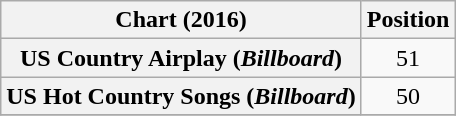<table class="wikitable sortable plainrowheaders" style="text-align:center">
<tr>
<th scope="col">Chart (2016)</th>
<th scope="col">Position</th>
</tr>
<tr>
<th scope="row">US Country Airplay (<em>Billboard</em>)</th>
<td>51</td>
</tr>
<tr>
<th scope="row">US Hot Country Songs (<em>Billboard</em>)</th>
<td>50</td>
</tr>
<tr>
</tr>
</table>
